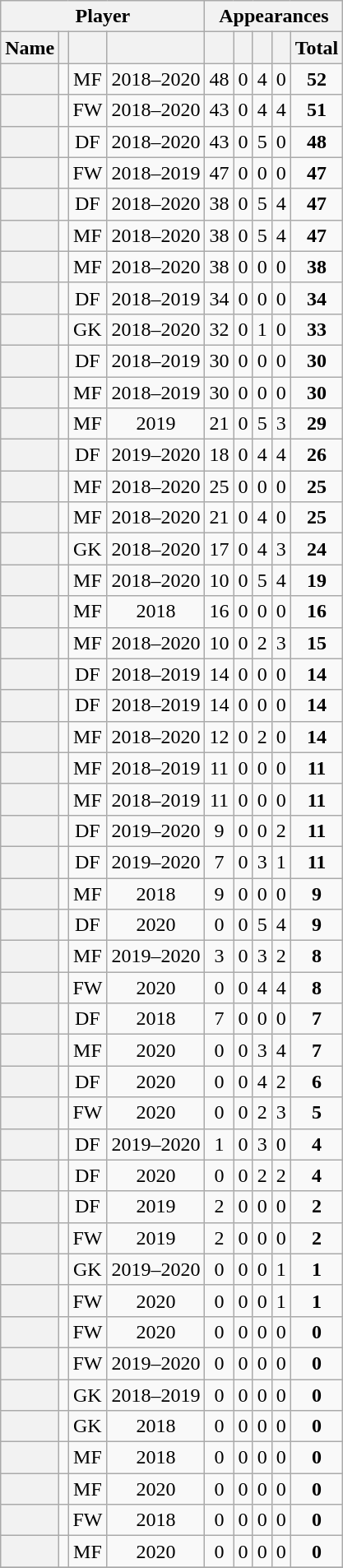<table class="wikitable plainrowheaders sortable" style="text-align:center;">
<tr>
<th colspan=4 scope="colgroup">Player</th>
<th colspan=5 scope="colgroup">Appearances</th>
</tr>
<tr>
<th scope="col">Name</th>
<th scope="col"></th>
<th scope="col"></th>
<th scope="col"></th>
<th scope="col"></th>
<th scope="col"></th>
<th scope="col"></th>
<th scope="col"></th>
<th scope="col">Total</th>
</tr>
<tr>
<th scope="row"></th>
<td></td>
<td>MF</td>
<td>2018–2020</td>
<td>48</td>
<td>0</td>
<td>4</td>
<td>0</td>
<td><strong>52</strong></td>
</tr>
<tr>
<th scope="row"></th>
<td></td>
<td>FW</td>
<td>2018–2020</td>
<td>43</td>
<td>0</td>
<td>4</td>
<td>4</td>
<td><strong>51</strong></td>
</tr>
<tr>
<th scope="row"></th>
<td></td>
<td>DF</td>
<td>2018–2020</td>
<td>43</td>
<td>0</td>
<td>5</td>
<td>0</td>
<td><strong>48</strong></td>
</tr>
<tr>
<th scope="row"></th>
<td></td>
<td>FW</td>
<td>2018–2019</td>
<td>47</td>
<td>0</td>
<td>0</td>
<td>0</td>
<td><strong>47</strong></td>
</tr>
<tr>
<th scope="row"></th>
<td></td>
<td>DF</td>
<td>2018–2020</td>
<td>38</td>
<td>0</td>
<td>5</td>
<td>4</td>
<td><strong>47</strong></td>
</tr>
<tr>
<th scope="row"></th>
<td></td>
<td>MF</td>
<td>2018–2020</td>
<td>38</td>
<td>0</td>
<td>5</td>
<td>4</td>
<td><strong>47</strong></td>
</tr>
<tr>
<th scope="row"></th>
<td></td>
<td>MF</td>
<td>2018–2020</td>
<td>38</td>
<td>0</td>
<td>0</td>
<td>0</td>
<td><strong>38</strong></td>
</tr>
<tr>
<th scope="row"></th>
<td></td>
<td>DF</td>
<td>2018–2019</td>
<td>34</td>
<td>0</td>
<td>0</td>
<td>0</td>
<td><strong>34</strong></td>
</tr>
<tr>
<th scope="row"></th>
<td></td>
<td>GK</td>
<td>2018–2020</td>
<td>32</td>
<td>0</td>
<td>1</td>
<td>0</td>
<td><strong>33</strong></td>
</tr>
<tr>
<th scope="row"></th>
<td></td>
<td>DF</td>
<td>2018–2019</td>
<td>30</td>
<td>0</td>
<td>0</td>
<td>0</td>
<td><strong>30</strong></td>
</tr>
<tr>
<th scope="row"></th>
<td></td>
<td>MF</td>
<td>2018–2019</td>
<td>30</td>
<td>0</td>
<td>0</td>
<td>0</td>
<td><strong>30</strong></td>
</tr>
<tr>
<th scope="row"></th>
<td></td>
<td>MF</td>
<td>2019</td>
<td>21</td>
<td>0</td>
<td>5</td>
<td>3</td>
<td><strong>29</strong></td>
</tr>
<tr>
<th scope="row"></th>
<td></td>
<td>DF</td>
<td>2019–2020</td>
<td>18</td>
<td>0</td>
<td>4</td>
<td>4</td>
<td><strong>26</strong></td>
</tr>
<tr>
<th scope="row"></th>
<td></td>
<td>MF</td>
<td>2018–2020</td>
<td>25</td>
<td>0</td>
<td>0</td>
<td>0</td>
<td><strong>25</strong></td>
</tr>
<tr>
<th scope="row"></th>
<td></td>
<td>MF</td>
<td>2018–2020</td>
<td>21</td>
<td>0</td>
<td>4</td>
<td>0</td>
<td><strong>25</strong></td>
</tr>
<tr>
<th scope="row"></th>
<td></td>
<td>GK</td>
<td>2018–2020</td>
<td>17</td>
<td>0</td>
<td>4</td>
<td>3</td>
<td><strong>24</strong></td>
</tr>
<tr>
<th scope="row"></th>
<td></td>
<td>MF</td>
<td>2018–2020</td>
<td>10</td>
<td>0</td>
<td>5</td>
<td>4</td>
<td><strong>19</strong></td>
</tr>
<tr>
<th scope="row"></th>
<td></td>
<td>MF</td>
<td>2018</td>
<td>16</td>
<td>0</td>
<td>0</td>
<td>0</td>
<td><strong>16</strong></td>
</tr>
<tr>
<th scope="row"></th>
<td></td>
<td>MF</td>
<td>2018–2020</td>
<td>10</td>
<td>0</td>
<td>2</td>
<td>3</td>
<td><strong>15</strong></td>
</tr>
<tr>
<th scope="row"></th>
<td></td>
<td>DF</td>
<td>2018–2019</td>
<td>14</td>
<td>0</td>
<td>0</td>
<td>0</td>
<td><strong>14</strong></td>
</tr>
<tr>
<th scope="row"></th>
<td></td>
<td>DF</td>
<td>2018–2019</td>
<td>14</td>
<td>0</td>
<td>0</td>
<td>0</td>
<td><strong>14</strong></td>
</tr>
<tr>
<th scope="row"></th>
<td></td>
<td>MF</td>
<td>2018–2020</td>
<td>12</td>
<td>0</td>
<td>2</td>
<td>0</td>
<td><strong>14</strong></td>
</tr>
<tr>
<th scope="row"></th>
<td></td>
<td>MF</td>
<td>2018–2019</td>
<td>11</td>
<td>0</td>
<td>0</td>
<td>0</td>
<td><strong>11</strong></td>
</tr>
<tr>
<th scope="row"></th>
<td></td>
<td>MF</td>
<td>2018–2019</td>
<td>11</td>
<td>0</td>
<td>0</td>
<td>0</td>
<td><strong>11</strong></td>
</tr>
<tr>
<th scope="row"></th>
<td></td>
<td>DF</td>
<td>2019–2020</td>
<td>9</td>
<td>0</td>
<td>0</td>
<td>2</td>
<td><strong>11</strong></td>
</tr>
<tr>
<th scope="row"></th>
<td></td>
<td>DF</td>
<td>2019–2020</td>
<td>7</td>
<td>0</td>
<td>3</td>
<td>1</td>
<td><strong>11</strong></td>
</tr>
<tr>
<th scope="row"></th>
<td></td>
<td>MF</td>
<td>2018</td>
<td>9</td>
<td>0</td>
<td>0</td>
<td>0</td>
<td><strong>9</strong></td>
</tr>
<tr>
<th scope="row"></th>
<td></td>
<td>DF</td>
<td>2020</td>
<td>0</td>
<td>0</td>
<td>5</td>
<td>4</td>
<td><strong>9</strong></td>
</tr>
<tr>
<th scope="row"></th>
<td></td>
<td>MF</td>
<td>2019–2020</td>
<td>3</td>
<td>0</td>
<td>3</td>
<td>2</td>
<td><strong>8</strong></td>
</tr>
<tr>
<th scope="row"></th>
<td></td>
<td>FW</td>
<td>2020</td>
<td>0</td>
<td>0</td>
<td>4</td>
<td>4</td>
<td><strong>8</strong></td>
</tr>
<tr>
<th scope="row"></th>
<td></td>
<td>DF</td>
<td>2018</td>
<td>7</td>
<td>0</td>
<td>0</td>
<td>0</td>
<td><strong>7</strong></td>
</tr>
<tr>
<th scope="row"></th>
<td></td>
<td>MF</td>
<td>2020</td>
<td>0</td>
<td>0</td>
<td>3</td>
<td>4</td>
<td><strong>7</strong></td>
</tr>
<tr>
<th scope="row"></th>
<td></td>
<td>DF</td>
<td>2020</td>
<td>0</td>
<td>0</td>
<td>4</td>
<td>2</td>
<td><strong>6</strong></td>
</tr>
<tr>
<th scope="row"></th>
<td></td>
<td>FW</td>
<td>2020</td>
<td>0</td>
<td>0</td>
<td>2</td>
<td>3</td>
<td><strong>5</strong></td>
</tr>
<tr>
<th scope="row"></th>
<td></td>
<td>DF</td>
<td>2019–2020</td>
<td>1</td>
<td>0</td>
<td>3</td>
<td>0</td>
<td><strong>4</strong></td>
</tr>
<tr>
<th scope="row"></th>
<td></td>
<td>DF</td>
<td>2020</td>
<td>0</td>
<td>0</td>
<td>2</td>
<td>2</td>
<td><strong>4</strong></td>
</tr>
<tr>
<th scope="row"></th>
<td></td>
<td>DF</td>
<td>2019</td>
<td>2</td>
<td>0</td>
<td>0</td>
<td>0</td>
<td><strong>2</strong></td>
</tr>
<tr>
<th scope="row"></th>
<td></td>
<td>FW</td>
<td>2019</td>
<td>2</td>
<td>0</td>
<td>0</td>
<td>0</td>
<td><strong>2</strong></td>
</tr>
<tr>
<th scope="row"></th>
<td></td>
<td>GK</td>
<td>2019–2020</td>
<td>0</td>
<td>0</td>
<td>0</td>
<td>1</td>
<td><strong>1</strong></td>
</tr>
<tr>
<th scope="row"></th>
<td></td>
<td>FW</td>
<td>2020</td>
<td>0</td>
<td>0</td>
<td>0</td>
<td>1</td>
<td><strong>1</strong></td>
</tr>
<tr>
<th scope="row"></th>
<td></td>
<td>FW</td>
<td>2020</td>
<td>0</td>
<td>0</td>
<td>0</td>
<td>0</td>
<td><strong>0</strong></td>
</tr>
<tr>
<th scope="row"></th>
<td></td>
<td>FW</td>
<td>2019–2020</td>
<td>0</td>
<td>0</td>
<td>0</td>
<td>0</td>
<td><strong>0</strong></td>
</tr>
<tr>
<th scope="row"></th>
<td></td>
<td>GK</td>
<td>2018–2019</td>
<td>0</td>
<td>0</td>
<td>0</td>
<td>0</td>
<td><strong>0</strong></td>
</tr>
<tr>
<th scope="row"></th>
<td></td>
<td>GK</td>
<td>2018</td>
<td>0</td>
<td>0</td>
<td>0</td>
<td>0</td>
<td><strong>0</strong></td>
</tr>
<tr>
<th scope="row"></th>
<td></td>
<td>MF</td>
<td>2018</td>
<td>0</td>
<td>0</td>
<td>0</td>
<td>0</td>
<td><strong>0</strong></td>
</tr>
<tr>
<th scope="row"></th>
<td></td>
<td>MF</td>
<td>2020</td>
<td>0</td>
<td>0</td>
<td>0</td>
<td>0</td>
<td><strong>0</strong></td>
</tr>
<tr>
<th scope="row"></th>
<td></td>
<td>FW</td>
<td>2018</td>
<td>0</td>
<td>0</td>
<td>0</td>
<td>0</td>
<td><strong>0</strong></td>
</tr>
<tr>
<th scope="row"></th>
<td></td>
<td>MF</td>
<td>2020</td>
<td>0</td>
<td>0</td>
<td>0</td>
<td>0</td>
<td><strong>0</strong></td>
</tr>
<tr>
</tr>
</table>
